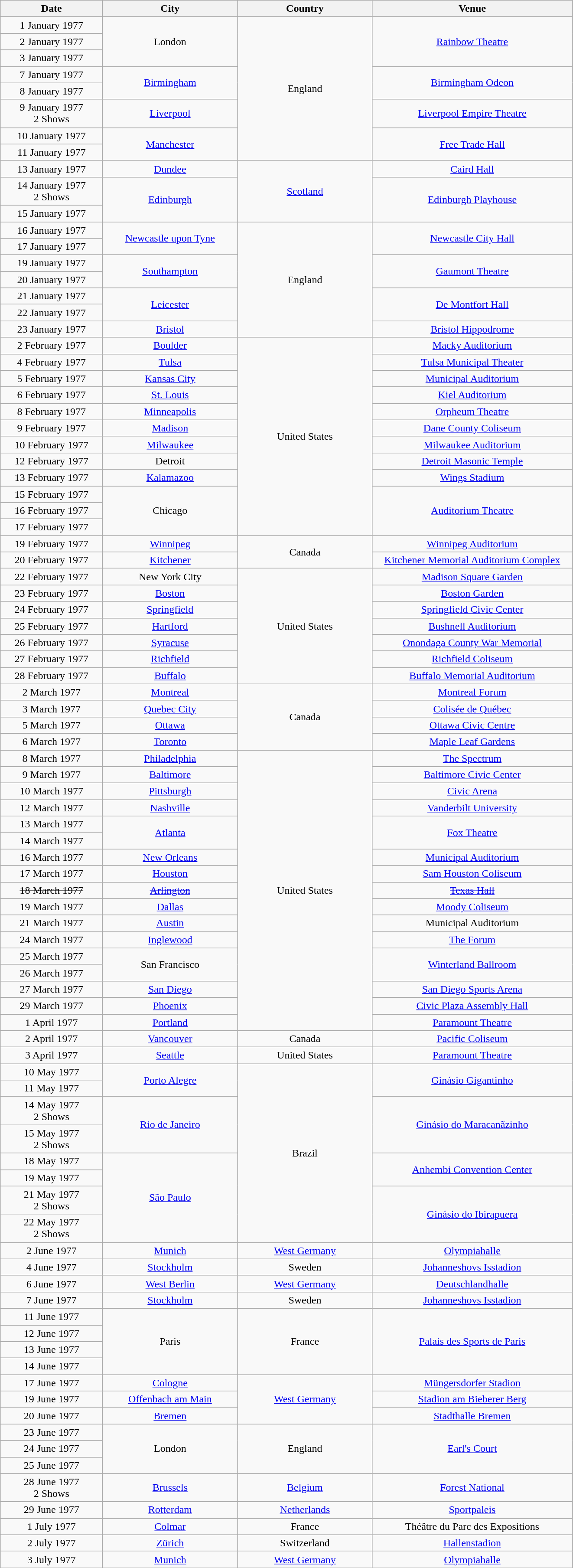<table class="wikitable" style="text-align:center;">
<tr>
<th width="150">Date</th>
<th width="200">City</th>
<th width="200">Country</th>
<th width="300">Venue</th>
</tr>
<tr>
<td>1 January 1977</td>
<td rowspan="3">London</td>
<td rowspan="8">England</td>
<td rowspan="3"><a href='#'>Rainbow Theatre</a></td>
</tr>
<tr>
<td>2 January 1977</td>
</tr>
<tr>
<td>3 January 1977</td>
</tr>
<tr>
<td>7 January 1977</td>
<td rowspan="2"><a href='#'>Birmingham</a></td>
<td rowspan="2"><a href='#'>Birmingham Odeon</a></td>
</tr>
<tr>
<td>8 January 1977</td>
</tr>
<tr>
<td>9 January 1977<br>2 Shows</td>
<td><a href='#'>Liverpool</a></td>
<td><a href='#'>Liverpool Empire Theatre</a></td>
</tr>
<tr>
<td>10 January 1977</td>
<td rowspan="2"><a href='#'>Manchester</a></td>
<td rowspan="2"><a href='#'>Free Trade Hall</a></td>
</tr>
<tr>
<td>11 January 1977</td>
</tr>
<tr>
<td>13 January 1977</td>
<td><a href='#'>Dundee</a></td>
<td rowspan="3"><a href='#'>Scotland</a></td>
<td><a href='#'>Caird Hall</a></td>
</tr>
<tr>
<td>14 January 1977 <br>2 Shows</td>
<td rowspan="2"><a href='#'>Edinburgh</a></td>
<td rowspan="2"><a href='#'>Edinburgh Playhouse</a></td>
</tr>
<tr>
<td>15 January 1977</td>
</tr>
<tr>
<td>16 January 1977</td>
<td rowspan="2"><a href='#'>Newcastle upon Tyne</a></td>
<td rowspan="7">England</td>
<td rowspan="2"><a href='#'>Newcastle City Hall</a></td>
</tr>
<tr>
<td>17 January 1977</td>
</tr>
<tr>
<td>19 January 1977</td>
<td rowspan="2"><a href='#'>Southampton</a></td>
<td rowspan="2"><a href='#'>Gaumont Theatre</a></td>
</tr>
<tr>
<td>20 January 1977</td>
</tr>
<tr>
<td>21 January 1977</td>
<td rowspan="2"><a href='#'>Leicester</a></td>
<td rowspan="2"><a href='#'>De Montfort Hall</a></td>
</tr>
<tr>
<td>22 January 1977</td>
</tr>
<tr>
<td>23 January 1977</td>
<td><a href='#'>Bristol</a></td>
<td><a href='#'>Bristol Hippodrome</a></td>
</tr>
<tr>
<td>2 February 1977</td>
<td><a href='#'>Boulder</a></td>
<td rowspan="12">United States</td>
<td><a href='#'>Macky Auditorium</a></td>
</tr>
<tr>
<td>4 February 1977</td>
<td><a href='#'>Tulsa</a></td>
<td><a href='#'>Tulsa Municipal Theater</a></td>
</tr>
<tr>
<td>5 February 1977</td>
<td><a href='#'>Kansas City</a></td>
<td><a href='#'>Municipal Auditorium</a></td>
</tr>
<tr>
<td>6 February 1977</td>
<td><a href='#'>St. Louis</a></td>
<td><a href='#'>Kiel Auditorium</a></td>
</tr>
<tr>
<td>8 February 1977</td>
<td><a href='#'>Minneapolis</a></td>
<td><a href='#'>Orpheum Theatre</a></td>
</tr>
<tr>
<td>9 February 1977</td>
<td><a href='#'>Madison</a></td>
<td><a href='#'>Dane County Coliseum</a></td>
</tr>
<tr>
<td>10 February 1977</td>
<td><a href='#'>Milwaukee</a></td>
<td><a href='#'>Milwaukee Auditorium</a></td>
</tr>
<tr>
<td>12 February 1977</td>
<td>Detroit</td>
<td><a href='#'>Detroit Masonic Temple</a></td>
</tr>
<tr>
<td>13 February 1977</td>
<td><a href='#'>Kalamazoo</a></td>
<td><a href='#'>Wings Stadium</a></td>
</tr>
<tr>
<td>15 February 1977</td>
<td rowspan="3">Chicago</td>
<td rowspan="3"><a href='#'>Auditorium Theatre</a></td>
</tr>
<tr>
<td>16 February 1977</td>
</tr>
<tr>
<td>17 February 1977</td>
</tr>
<tr>
<td>19 February 1977</td>
<td><a href='#'>Winnipeg</a></td>
<td rowspan="2">Canada</td>
<td><a href='#'>Winnipeg Auditorium</a></td>
</tr>
<tr>
<td>20 February 1977</td>
<td><a href='#'>Kitchener</a></td>
<td><a href='#'>Kitchener Memorial Auditorium Complex</a></td>
</tr>
<tr>
<td>22 February 1977</td>
<td>New York City</td>
<td rowspan="7">United States</td>
<td><a href='#'>Madison Square Garden</a></td>
</tr>
<tr>
<td>23 February 1977</td>
<td><a href='#'>Boston</a></td>
<td><a href='#'>Boston Garden</a></td>
</tr>
<tr>
<td>24 February 1977</td>
<td><a href='#'>Springfield</a></td>
<td><a href='#'>Springfield Civic Center</a></td>
</tr>
<tr>
<td>25 February 1977</td>
<td><a href='#'>Hartford</a></td>
<td><a href='#'>Bushnell Auditorium</a></td>
</tr>
<tr>
<td>26 February 1977</td>
<td><a href='#'>Syracuse</a></td>
<td><a href='#'>Onondaga County War Memorial</a></td>
</tr>
<tr>
<td>27 February 1977</td>
<td><a href='#'>Richfield</a></td>
<td><a href='#'>Richfield Coliseum</a></td>
</tr>
<tr>
<td>28 February 1977</td>
<td><a href='#'>Buffalo</a></td>
<td><a href='#'>Buffalo Memorial Auditorium</a></td>
</tr>
<tr>
<td>2 March 1977</td>
<td><a href='#'>Montreal</a></td>
<td rowspan="4">Canada</td>
<td><a href='#'>Montreal Forum</a></td>
</tr>
<tr>
<td>3 March 1977</td>
<td><a href='#'>Quebec City</a></td>
<td><a href='#'>Colisée de Québec</a></td>
</tr>
<tr>
<td>5 March 1977</td>
<td><a href='#'>Ottawa</a></td>
<td><a href='#'>Ottawa Civic Centre</a></td>
</tr>
<tr>
<td>6 March 1977</td>
<td><a href='#'>Toronto</a></td>
<td><a href='#'>Maple Leaf Gardens</a></td>
</tr>
<tr>
<td>8 March 1977</td>
<td><a href='#'>Philadelphia</a></td>
<td rowspan="17">United States</td>
<td><a href='#'>The Spectrum</a></td>
</tr>
<tr>
<td>9 March 1977</td>
<td><a href='#'>Baltimore</a></td>
<td><a href='#'>Baltimore Civic Center</a></td>
</tr>
<tr>
<td>10 March 1977</td>
<td><a href='#'>Pittsburgh</a></td>
<td><a href='#'>Civic Arena</a></td>
</tr>
<tr>
<td>12 March 1977</td>
<td><a href='#'>Nashville</a></td>
<td><a href='#'>Vanderbilt University</a></td>
</tr>
<tr>
<td>13 March 1977</td>
<td rowspan="2"><a href='#'>Atlanta</a></td>
<td rowspan="2"><a href='#'>Fox Theatre</a></td>
</tr>
<tr>
<td>14 March 1977</td>
</tr>
<tr>
<td>16 March 1977</td>
<td><a href='#'>New Orleans</a></td>
<td><a href='#'>Municipal Auditorium</a></td>
</tr>
<tr>
<td>17 March 1977</td>
<td><a href='#'>Houston</a></td>
<td><a href='#'>Sam Houston Coliseum</a></td>
</tr>
<tr>
<td><s>18 March 1977</s></td>
<td><a href='#'><s>Arlington</s></a></td>
<td><a href='#'><s>Texas Hall</s></a></td>
</tr>
<tr>
<td>19 March 1977</td>
<td><a href='#'>Dallas</a></td>
<td><a href='#'>Moody Coliseum</a></td>
</tr>
<tr>
<td>21 March 1977</td>
<td><a href='#'>Austin</a></td>
<td>Municipal Auditorium</td>
</tr>
<tr>
<td>24 March 1977</td>
<td><a href='#'>Inglewood</a></td>
<td><a href='#'>The Forum</a></td>
</tr>
<tr>
<td>25 March 1977</td>
<td rowspan="2">San Francisco</td>
<td rowspan="2"><a href='#'>Winterland Ballroom</a></td>
</tr>
<tr>
<td>26 March 1977</td>
</tr>
<tr>
<td>27 March 1977</td>
<td><a href='#'>San Diego</a></td>
<td><a href='#'>San Diego Sports Arena</a></td>
</tr>
<tr>
<td>29 March 1977</td>
<td><a href='#'>Phoenix</a></td>
<td><a href='#'>Civic Plaza Assembly Hall</a></td>
</tr>
<tr>
<td>1 April 1977</td>
<td><a href='#'>Portland</a></td>
<td><a href='#'>Paramount Theatre</a></td>
</tr>
<tr>
<td>2 April 1977</td>
<td><a href='#'>Vancouver</a></td>
<td>Canada</td>
<td><a href='#'>Pacific Coliseum</a></td>
</tr>
<tr>
<td>3 April 1977</td>
<td><a href='#'>Seattle</a></td>
<td rowspan="1">United States</td>
<td><a href='#'>Paramount Theatre</a></td>
</tr>
<tr>
<td>10 May 1977</td>
<td rowspan="2"><a href='#'>Porto Alegre</a></td>
<td rowspan="8">Brazil</td>
<td rowspan="2"><a href='#'>Ginásio Gigantinho</a></td>
</tr>
<tr>
<td>11 May 1977</td>
</tr>
<tr>
<td>14 May 1977<br>2 Shows</td>
<td rowspan="2"><a href='#'>Rio de Janeiro</a></td>
<td rowspan="2"><a href='#'>Ginásio do Maracanãzinho</a></td>
</tr>
<tr>
<td>15 May 1977<br>2 Shows</td>
</tr>
<tr>
<td>18 May 1977</td>
<td rowspan="4"><a href='#'>São Paulo</a></td>
<td rowspan="2"><a href='#'>Anhembi Convention Center</a></td>
</tr>
<tr>
<td>19 May 1977</td>
</tr>
<tr>
<td>21 May 1977<br>2 Shows</td>
<td rowspan="2"><a href='#'>Ginásio do Ibirapuera</a></td>
</tr>
<tr>
<td>22 May 1977<br>2 Shows</td>
</tr>
<tr>
<td>2 June 1977</td>
<td><a href='#'>Munich</a></td>
<td><a href='#'>West Germany</a></td>
<td><a href='#'>Olympiahalle</a></td>
</tr>
<tr>
<td>4 June 1977</td>
<td><a href='#'>Stockholm</a></td>
<td>Sweden</td>
<td><a href='#'>Johanneshovs Isstadion</a></td>
</tr>
<tr>
<td>6 June 1977</td>
<td><a href='#'>West Berlin</a></td>
<td><a href='#'>West Germany</a></td>
<td><a href='#'>Deutschlandhalle</a></td>
</tr>
<tr>
<td>7 June 1977</td>
<td><a href='#'>Stockholm</a></td>
<td>Sweden</td>
<td><a href='#'>Johanneshovs Isstadion</a></td>
</tr>
<tr>
<td>11 June 1977</td>
<td rowspan="4">Paris</td>
<td rowspan="4">France</td>
<td rowspan="4"><a href='#'>Palais des Sports de Paris</a></td>
</tr>
<tr>
<td>12 June 1977</td>
</tr>
<tr>
<td>13 June 1977</td>
</tr>
<tr>
<td>14 June 1977</td>
</tr>
<tr>
<td>17 June 1977</td>
<td><a href='#'>Cologne</a></td>
<td rowspan="3"><a href='#'>West Germany</a></td>
<td><a href='#'>Müngersdorfer Stadion</a></td>
</tr>
<tr>
<td>19 June 1977</td>
<td><a href='#'>Offenbach am Main</a></td>
<td><a href='#'>Stadion am Bieberer Berg</a></td>
</tr>
<tr>
<td>20 June 1977</td>
<td><a href='#'>Bremen</a></td>
<td><a href='#'>Stadthalle Bremen</a></td>
</tr>
<tr>
<td>23 June 1977</td>
<td rowspan="3">London</td>
<td rowspan="3">England</td>
<td rowspan="3"><a href='#'>Earl's Court</a></td>
</tr>
<tr>
<td>24 June 1977</td>
</tr>
<tr>
<td>25 June 1977</td>
</tr>
<tr>
<td>28 June 1977<br>2 Shows</td>
<td><a href='#'>Brussels</a></td>
<td><a href='#'>Belgium</a></td>
<td><a href='#'>Forest National</a></td>
</tr>
<tr>
<td>29 June 1977</td>
<td><a href='#'>Rotterdam</a></td>
<td><a href='#'>Netherlands</a></td>
<td><a href='#'>Sportpaleis</a></td>
</tr>
<tr>
<td>1 July 1977</td>
<td><a href='#'>Colmar</a></td>
<td>France</td>
<td>Théâtre du Parc des Expositions</td>
</tr>
<tr>
<td>2 July 1977</td>
<td><a href='#'>Zürich</a></td>
<td>Switzerland</td>
<td><a href='#'>Hallenstadion</a></td>
</tr>
<tr>
<td>3 July 1977</td>
<td><a href='#'>Munich</a></td>
<td><a href='#'>West Germany</a></td>
<td><a href='#'>Olympiahalle</a></td>
</tr>
</table>
